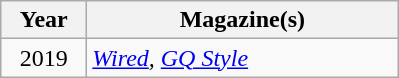<table class="sortable wikitable plainrowheaders">
<tr>
<th scope="col" style="width:50px;">Year</th>
<th scope="col" style="width:200px;">Magazine(s)</th>
</tr>
<tr>
<td align="center">2019</td>
<td><em><a href='#'>Wired</a>, <a href='#'>GQ Style</a></em></td>
</tr>
</table>
